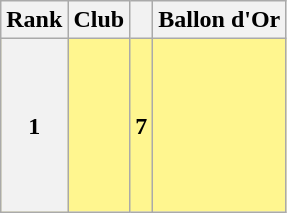<table class="wikitable">
<tr>
<th scope="col">Rank</th>
<th scope="col">Club</th>
<th scope="col"></th>
<th scope="col" class="unsortable">Ballon d'Or</th>
</tr>
<tr style="background-color:#FFF68F">
<th scope="row">1</th>
<td></td>
<td align="center"><strong>7</strong></td>
<td><br><br><br><br><br><br></td>
</tr>
</table>
